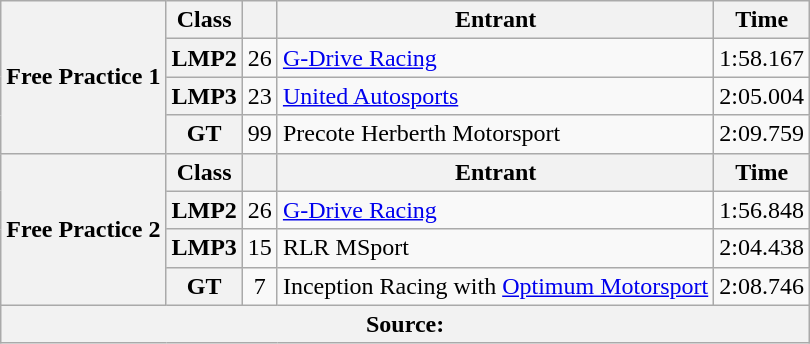<table class="wikitable">
<tr>
<th rowspan="4">Free Practice 1</th>
<th>Class</th>
<th></th>
<th>Entrant</th>
<th>Time</th>
</tr>
<tr>
<th>LMP2</th>
<td align="center">26</td>
<td> <a href='#'>G-Drive Racing</a></td>
<td>1:58.167</td>
</tr>
<tr>
<th>LMP3</th>
<td align="center">23</td>
<td> <a href='#'>United Autosports</a></td>
<td>2:05.004</td>
</tr>
<tr>
<th>GT</th>
<td align="center">99</td>
<td> Precote Herberth Motorsport</td>
<td>2:09.759</td>
</tr>
<tr>
<th rowspan="4">Free Practice 2</th>
<th>Class</th>
<th></th>
<th>Entrant</th>
<th>Time</th>
</tr>
<tr>
<th>LMP2</th>
<td align="center">26</td>
<td> <a href='#'>G-Drive Racing</a></td>
<td>1:56.848</td>
</tr>
<tr>
<th>LMP3</th>
<td align="center">15</td>
<td> RLR MSport</td>
<td>2:04.438</td>
</tr>
<tr>
<th>GT</th>
<td align="center">7</td>
<td> Inception Racing with <a href='#'>Optimum Motorsport</a></td>
<td>2:08.746</td>
</tr>
<tr>
<th colspan="5">Source:</th>
</tr>
</table>
